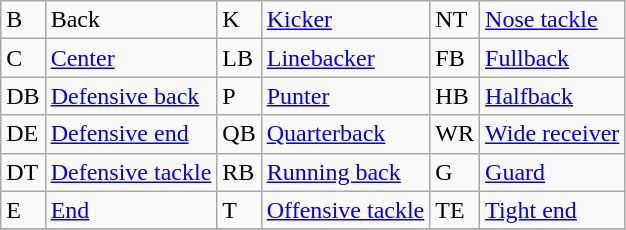<table class="wikitable">
<tr>
<td>B</td>
<td>Back</td>
<td>K</td>
<td><a href='#'>Kicker</a></td>
<td>NT</td>
<td><a href='#'>Nose tackle</a></td>
</tr>
<tr>
<td>C</td>
<td><a href='#'>Center</a></td>
<td>LB</td>
<td><a href='#'>Linebacker</a></td>
<td>FB</td>
<td><a href='#'>Fullback</a></td>
</tr>
<tr>
<td>DB</td>
<td><a href='#'>Defensive back</a></td>
<td>P</td>
<td><a href='#'>Punter</a></td>
<td>HB</td>
<td><a href='#'>Halfback</a></td>
</tr>
<tr>
<td>DE</td>
<td><a href='#'>Defensive end</a></td>
<td>QB</td>
<td><a href='#'>Quarterback</a></td>
<td>WR</td>
<td><a href='#'>Wide receiver</a></td>
</tr>
<tr>
<td>DT</td>
<td><a href='#'>Defensive tackle</a></td>
<td>RB</td>
<td><a href='#'>Running back</a></td>
<td>G</td>
<td><a href='#'>Guard</a></td>
</tr>
<tr>
<td>E</td>
<td><a href='#'>End</a></td>
<td>T</td>
<td><a href='#'>Offensive tackle</a></td>
<td>TE</td>
<td><a href='#'>Tight end</a></td>
</tr>
<tr>
</tr>
</table>
